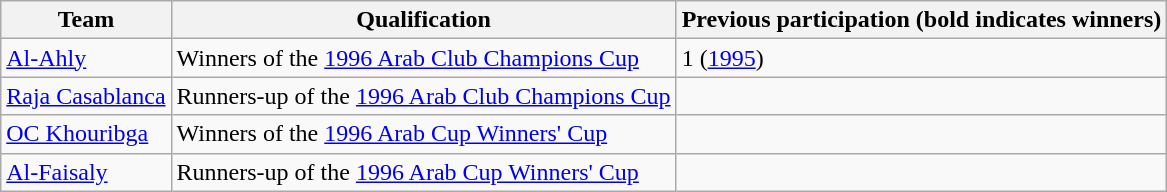<table class="wikitable">
<tr>
<th>Team</th>
<th>Qualification</th>
<th>Previous participation (bold indicates winners)</th>
</tr>
<tr>
<td> <a href='#'>Al-Ahly</a></td>
<td>Winners of the <a href='#'>1996 Arab Club Champions Cup</a></td>
<td>1 (<a href='#'>1995</a>)</td>
</tr>
<tr>
<td> <a href='#'>Raja Casablanca</a></td>
<td>Runners-up of the <a href='#'>1996 Arab Club Champions Cup</a></td>
<td></td>
</tr>
<tr>
<td> <a href='#'>OC Khouribga</a></td>
<td>Winners of the <a href='#'>1996 Arab Cup Winners' Cup</a></td>
<td></td>
</tr>
<tr>
<td> <a href='#'>Al-Faisaly</a></td>
<td>Runners-up of the <a href='#'>1996 Arab Cup Winners' Cup</a></td>
<td></td>
</tr>
</table>
